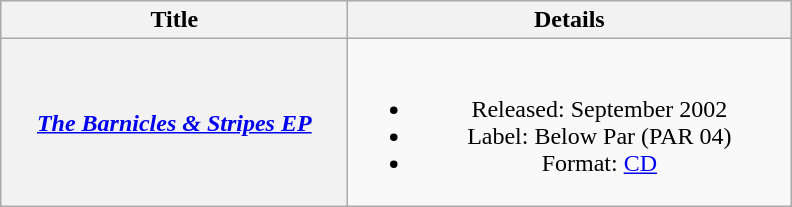<table class="wikitable plainrowheaders" style="text-align:center;" border="1">
<tr>
<th scope="col" style="width:14em;">Title</th>
<th scope="col" style="width:18em;">Details</th>
</tr>
<tr>
<th scope="row"><em><a href='#'>The Barnicles & Stripes EP</a></em></th>
<td><br><ul><li>Released: September 2002</li><li>Label: Below Par (PAR 04)</li><li>Format: <a href='#'>CD</a></li></ul></td>
</tr>
</table>
